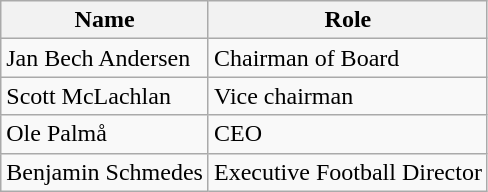<table class="wikitable">
<tr>
<th>Name</th>
<th>Role</th>
</tr>
<tr>
<td> Jan Bech Andersen</td>
<td>Chairman of Board</td>
</tr>
<tr>
<td> Scott McLachlan</td>
<td>Vice chairman</td>
</tr>
<tr>
<td> Ole Palmå</td>
<td>CEO</td>
</tr>
<tr>
<td> Benjamin Schmedes</td>
<td>Executive Football Director</td>
</tr>
</table>
